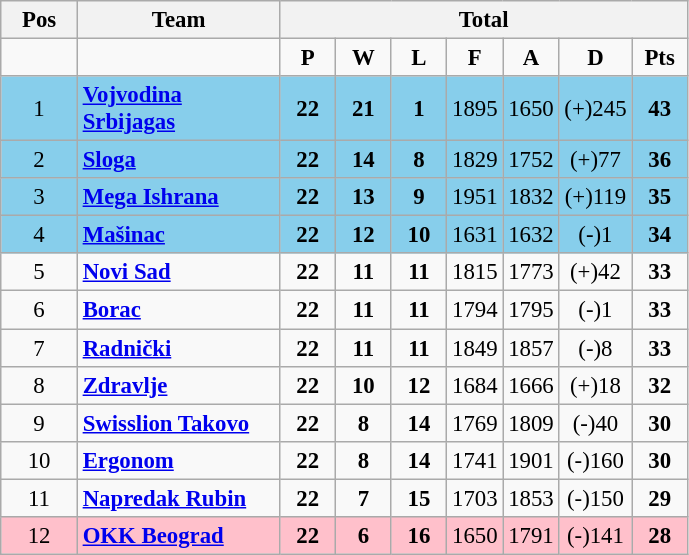<table class="wikitable sortable" style="text-align: center; font-size:95%">
<tr>
<th width="44">Pos</th>
<th width="128">Team</th>
<th colspan=7>Total</th>
</tr>
<tr>
<td></td>
<td></td>
<td width="30"><strong>P</strong></td>
<td width="30"><strong>W</strong></td>
<td width="30"><strong>L</strong></td>
<td width="30"><strong>F</strong></td>
<td width="30"><strong>A</strong></td>
<td width="30"><strong>D</strong></td>
<td width="30"><strong>Pts</strong></td>
</tr>
<tr bgcolor="87ceeb">
<td>1</td>
<td align="left"><strong><a href='#'>Vojvodina Srbijagas</a></strong></td>
<td><strong>22</strong></td>
<td><strong>21</strong></td>
<td><strong>1</strong></td>
<td>1895</td>
<td>1650</td>
<td>(+)245</td>
<td><strong>43</strong></td>
</tr>
<tr bgcolor="87ceeb">
<td>2</td>
<td align="left"><strong><a href='#'>Sloga</a></strong></td>
<td><strong>22</strong></td>
<td><strong>14</strong></td>
<td><strong>8</strong></td>
<td>1829</td>
<td>1752</td>
<td>(+)77</td>
<td><strong>36</strong></td>
</tr>
<tr bgcolor="87ceeb">
<td>3</td>
<td align="left"><strong><a href='#'>Mega Ishrana</a></strong></td>
<td><strong>22</strong></td>
<td><strong>13</strong></td>
<td><strong>9</strong></td>
<td>1951</td>
<td>1832</td>
<td>(+)119</td>
<td><strong>35</strong></td>
</tr>
<tr bgcolor="87ceeb">
<td>4</td>
<td align="left"><strong><a href='#'>Mašinac</a></strong></td>
<td><strong>22</strong></td>
<td><strong>12</strong></td>
<td><strong>10</strong></td>
<td>1631</td>
<td>1632</td>
<td>(-)1</td>
<td><strong>34</strong></td>
</tr>
<tr>
<td>5</td>
<td align="left"><strong><a href='#'>Novi Sad</a></strong></td>
<td><strong>22</strong></td>
<td><strong>11</strong></td>
<td><strong>11</strong></td>
<td>1815</td>
<td>1773</td>
<td>(+)42</td>
<td><strong>33</strong></td>
</tr>
<tr>
<td>6</td>
<td align="left"><strong><a href='#'>Borac</a></strong></td>
<td><strong>22</strong></td>
<td><strong>11</strong></td>
<td><strong>11</strong></td>
<td>1794</td>
<td>1795</td>
<td>(-)1</td>
<td><strong>33</strong></td>
</tr>
<tr>
<td>7</td>
<td align="left"><strong><a href='#'>Radnički</a></strong></td>
<td><strong>22</strong></td>
<td><strong>11</strong></td>
<td><strong>11</strong></td>
<td>1849</td>
<td>1857</td>
<td>(-)8</td>
<td><strong>33</strong></td>
</tr>
<tr>
<td>8</td>
<td align="left"><strong><a href='#'>Zdravlje</a></strong></td>
<td><strong>22</strong></td>
<td><strong>10</strong></td>
<td><strong>12</strong></td>
<td>1684</td>
<td>1666</td>
<td>(+)18</td>
<td><strong>32</strong></td>
</tr>
<tr>
<td>9</td>
<td align="left"><strong><a href='#'>Swisslion Takovo</a></strong></td>
<td><strong>22</strong></td>
<td><strong>8</strong></td>
<td><strong>14</strong></td>
<td>1769</td>
<td>1809</td>
<td>(-)40</td>
<td><strong>30</strong></td>
</tr>
<tr>
<td>10</td>
<td align="left"><strong><a href='#'>Ergonom</a></strong></td>
<td><strong>22</strong></td>
<td><strong>8</strong></td>
<td><strong>14</strong></td>
<td>1741</td>
<td>1901</td>
<td>(-)160</td>
<td><strong>30</strong></td>
</tr>
<tr>
<td>11</td>
<td align="left"><strong><a href='#'>Napredak Rubin</a></strong></td>
<td><strong>22</strong></td>
<td><strong>7</strong></td>
<td><strong>15</strong></td>
<td>1703</td>
<td>1853</td>
<td>(-)150</td>
<td><strong>29</strong></td>
</tr>
<tr bgcolor="ffc0cb">
<td>12</td>
<td align="left"><strong><a href='#'>OKK Beograd</a></strong></td>
<td><strong>22</strong></td>
<td><strong>6</strong></td>
<td><strong>16</strong></td>
<td>1650</td>
<td>1791</td>
<td>(-)141</td>
<td><strong>28</strong></td>
</tr>
</table>
